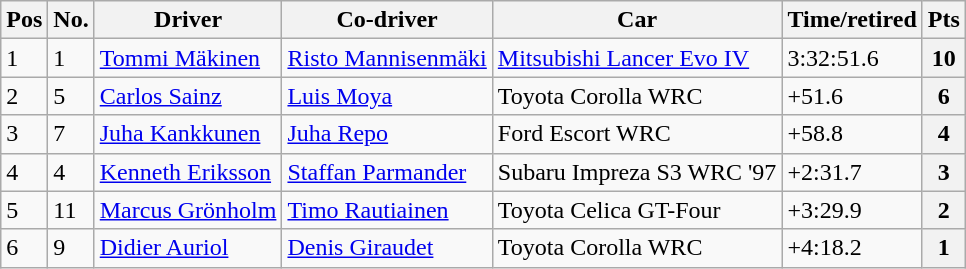<table class="wikitable">
<tr>
<th>Pos</th>
<th>No.</th>
<th>Driver</th>
<th>Co-driver</th>
<th>Car</th>
<th>Time/retired</th>
<th>Pts</th>
</tr>
<tr>
<td>1</td>
<td>1</td>
<td> <a href='#'>Tommi Mäkinen</a></td>
<td> <a href='#'>Risto Mannisenmäki</a></td>
<td><a href='#'>Mitsubishi Lancer Evo IV</a></td>
<td>3:32:51.6</td>
<th>10</th>
</tr>
<tr>
<td>2</td>
<td>5</td>
<td> <a href='#'>Carlos Sainz</a></td>
<td> <a href='#'>Luis Moya</a></td>
<td>Toyota Corolla WRC</td>
<td>+51.6</td>
<th>6</th>
</tr>
<tr>
<td>3</td>
<td>7</td>
<td> <a href='#'>Juha Kankkunen</a></td>
<td> <a href='#'>Juha Repo</a></td>
<td>Ford Escort WRC</td>
<td>+58.8</td>
<th>4</th>
</tr>
<tr>
<td>4</td>
<td>4</td>
<td> <a href='#'>Kenneth Eriksson</a></td>
<td> <a href='#'>Staffan Parmander</a></td>
<td>Subaru Impreza S3 WRC '97</td>
<td>+2:31.7</td>
<th>3</th>
</tr>
<tr>
<td>5</td>
<td>11</td>
<td> <a href='#'>Marcus Grönholm</a></td>
<td> <a href='#'>Timo Rautiainen</a></td>
<td>Toyota Celica GT-Four</td>
<td>+3:29.9</td>
<th>2</th>
</tr>
<tr>
<td>6</td>
<td>9</td>
<td> <a href='#'>Didier Auriol</a></td>
<td> <a href='#'>Denis Giraudet</a></td>
<td>Toyota Corolla WRC</td>
<td>+4:18.2</td>
<th>1</th>
</tr>
</table>
